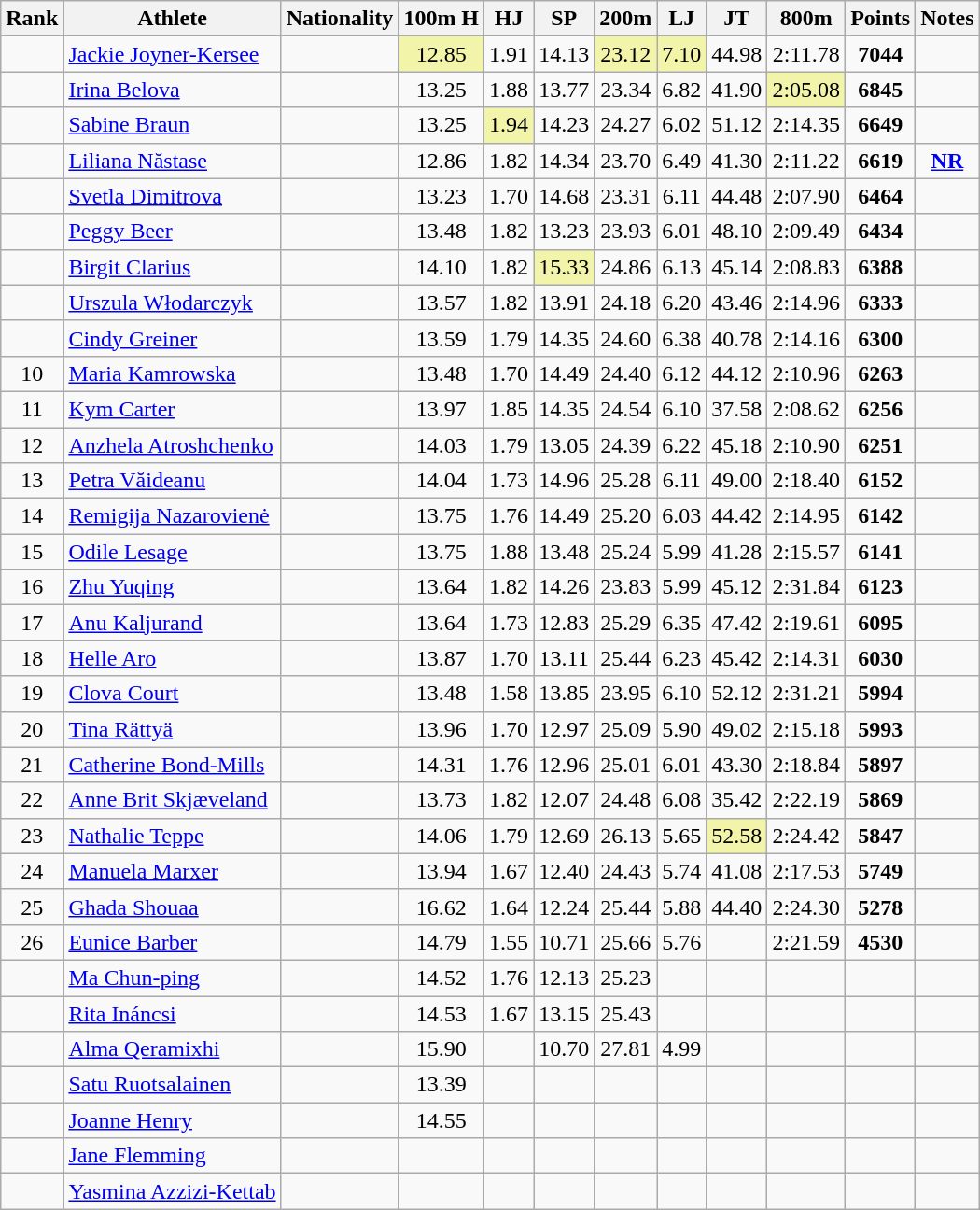<table class="wikitable sortable" style=" text-align:center;">
<tr>
<th>Rank</th>
<th>Athlete</th>
<th>Nationality</th>
<th>100m H</th>
<th>HJ</th>
<th>SP</th>
<th>200m</th>
<th>LJ</th>
<th>JT</th>
<th>800m</th>
<th>Points</th>
<th>Notes</th>
</tr>
<tr>
<td></td>
<td align=left><a href='#'>Jackie Joyner-Kersee</a></td>
<td align=left></td>
<td bgcolor=#F2F5A9>12.85</td>
<td>1.91</td>
<td>14.13</td>
<td bgcolor=#F2F5A9>23.12</td>
<td bgcolor=#F2F5A9>7.10</td>
<td>44.98</td>
<td>2:11.78</td>
<td><strong>7044</strong></td>
<td></td>
</tr>
<tr>
<td></td>
<td align=left><a href='#'>Irina Belova</a></td>
<td align=left></td>
<td>13.25</td>
<td>1.88</td>
<td>13.77</td>
<td>23.34</td>
<td>6.82</td>
<td>41.90</td>
<td bgcolor=#F2F5A9>2:05.08</td>
<td><strong>6845</strong></td>
<td></td>
</tr>
<tr>
<td></td>
<td align=left><a href='#'>Sabine Braun</a></td>
<td align=left></td>
<td>13.25</td>
<td bgcolor=#F2F5A9>1.94</td>
<td>14.23</td>
<td>24.27</td>
<td>6.02</td>
<td>51.12</td>
<td>2:14.35</td>
<td><strong>6649</strong></td>
<td></td>
</tr>
<tr>
<td></td>
<td align=left><a href='#'>Liliana Năstase</a></td>
<td align=left></td>
<td>12.86</td>
<td>1.82</td>
<td>14.34</td>
<td>23.70</td>
<td>6.49</td>
<td>41.30</td>
<td>2:11.22</td>
<td><strong>6619</strong></td>
<td><strong><a href='#'>NR</a></strong></td>
</tr>
<tr>
<td></td>
<td align=left><a href='#'>Svetla Dimitrova</a></td>
<td align=left></td>
<td>13.23</td>
<td>1.70</td>
<td>14.68</td>
<td>23.31</td>
<td>6.11</td>
<td>44.48</td>
<td>2:07.90</td>
<td><strong>6464</strong></td>
<td></td>
</tr>
<tr>
<td></td>
<td align=left><a href='#'>Peggy Beer</a></td>
<td align=left></td>
<td>13.48</td>
<td>1.82</td>
<td>13.23</td>
<td>23.93</td>
<td>6.01</td>
<td>48.10</td>
<td>2:09.49</td>
<td><strong>6434</strong></td>
<td></td>
</tr>
<tr>
<td></td>
<td align=left><a href='#'>Birgit Clarius</a></td>
<td align=left></td>
<td>14.10</td>
<td>1.82</td>
<td bgcolor=#F2F5A9>15.33</td>
<td>24.86</td>
<td>6.13</td>
<td>45.14</td>
<td>2:08.83</td>
<td><strong>6388</strong></td>
<td></td>
</tr>
<tr>
<td></td>
<td align=left><a href='#'>Urszula Włodarczyk</a></td>
<td align=left></td>
<td>13.57</td>
<td>1.82</td>
<td>13.91</td>
<td>24.18</td>
<td>6.20</td>
<td>43.46</td>
<td>2:14.96</td>
<td><strong>6333</strong></td>
<td></td>
</tr>
<tr>
<td></td>
<td align=left><a href='#'>Cindy Greiner</a></td>
<td align=left></td>
<td>13.59</td>
<td>1.79</td>
<td>14.35</td>
<td>24.60</td>
<td>6.38</td>
<td>40.78</td>
<td>2:14.16</td>
<td><strong>6300</strong></td>
<td></td>
</tr>
<tr>
<td>10</td>
<td align=left><a href='#'>Maria Kamrowska</a></td>
<td align=left></td>
<td>13.48</td>
<td>1.70</td>
<td>14.49</td>
<td>24.40</td>
<td>6.12</td>
<td>44.12</td>
<td>2:10.96</td>
<td><strong>6263</strong></td>
<td></td>
</tr>
<tr>
<td>11</td>
<td align=left><a href='#'>Kym Carter</a></td>
<td align=left></td>
<td>13.97</td>
<td>1.85</td>
<td>14.35</td>
<td>24.54</td>
<td>6.10</td>
<td>37.58</td>
<td>2:08.62</td>
<td><strong>6256</strong></td>
<td></td>
</tr>
<tr>
<td>12</td>
<td align=left><a href='#'>Anzhela Atroshchenko</a></td>
<td align=left></td>
<td>14.03</td>
<td>1.79</td>
<td>13.05</td>
<td>24.39</td>
<td>6.22</td>
<td>45.18</td>
<td>2:10.90</td>
<td><strong>6251</strong></td>
<td></td>
</tr>
<tr>
<td>13</td>
<td align=left><a href='#'>Petra Văideanu</a></td>
<td align=left></td>
<td>14.04</td>
<td>1.73</td>
<td>14.96</td>
<td>25.28</td>
<td>6.11</td>
<td>49.00</td>
<td>2:18.40</td>
<td><strong>6152</strong></td>
<td></td>
</tr>
<tr>
<td>14</td>
<td align=left><a href='#'>Remigija Nazarovienė</a></td>
<td align=left></td>
<td>13.75</td>
<td>1.76</td>
<td>14.49</td>
<td>25.20</td>
<td>6.03</td>
<td>44.42</td>
<td>2:14.95</td>
<td><strong>6142</strong></td>
<td></td>
</tr>
<tr>
<td>15</td>
<td align=left><a href='#'>Odile Lesage</a></td>
<td align=left></td>
<td>13.75</td>
<td>1.88</td>
<td>13.48</td>
<td>25.24</td>
<td>5.99</td>
<td>41.28</td>
<td>2:15.57</td>
<td><strong>6141</strong></td>
<td></td>
</tr>
<tr>
<td>16</td>
<td align=left><a href='#'>Zhu Yuqing</a></td>
<td align=left></td>
<td>13.64</td>
<td>1.82</td>
<td>14.26</td>
<td>23.83</td>
<td>5.99</td>
<td>45.12</td>
<td>2:31.84</td>
<td><strong>6123</strong></td>
<td></td>
</tr>
<tr>
<td>17</td>
<td align=left><a href='#'>Anu Kaljurand</a></td>
<td align=left></td>
<td>13.64</td>
<td>1.73</td>
<td>12.83</td>
<td>25.29</td>
<td>6.35</td>
<td>47.42</td>
<td>2:19.61</td>
<td><strong>6095</strong></td>
<td></td>
</tr>
<tr>
<td>18</td>
<td align=left><a href='#'>Helle Aro</a></td>
<td align=left></td>
<td>13.87</td>
<td>1.70</td>
<td>13.11</td>
<td>25.44</td>
<td>6.23</td>
<td>45.42</td>
<td>2:14.31</td>
<td><strong>6030</strong></td>
<td></td>
</tr>
<tr>
<td>19</td>
<td align=left><a href='#'>Clova Court</a></td>
<td align=left></td>
<td>13.48</td>
<td>1.58</td>
<td>13.85</td>
<td>23.95</td>
<td>6.10</td>
<td>52.12</td>
<td>2:31.21</td>
<td><strong>5994</strong></td>
<td></td>
</tr>
<tr>
<td>20</td>
<td align=left><a href='#'>Tina Rättyä</a></td>
<td align=left></td>
<td>13.96</td>
<td>1.70</td>
<td>12.97</td>
<td>25.09</td>
<td>5.90</td>
<td>49.02</td>
<td>2:15.18</td>
<td><strong>5993</strong></td>
<td></td>
</tr>
<tr>
<td>21</td>
<td align=left><a href='#'>Catherine Bond-Mills</a></td>
<td align=left></td>
<td>14.31</td>
<td>1.76</td>
<td>12.96</td>
<td>25.01</td>
<td>6.01</td>
<td>43.30</td>
<td>2:18.84</td>
<td><strong>5897</strong></td>
<td></td>
</tr>
<tr>
<td>22</td>
<td align=left><a href='#'>Anne Brit Skjæveland</a></td>
<td align=left></td>
<td>13.73</td>
<td>1.82</td>
<td>12.07</td>
<td>24.48</td>
<td>6.08</td>
<td>35.42</td>
<td>2:22.19</td>
<td><strong>5869</strong></td>
<td></td>
</tr>
<tr>
<td>23</td>
<td align=left><a href='#'>Nathalie Teppe</a></td>
<td align=left></td>
<td>14.06</td>
<td>1.79</td>
<td>12.69</td>
<td>26.13</td>
<td>5.65</td>
<td bgcolor=#F2F5A9>52.58</td>
<td>2:24.42</td>
<td><strong>5847</strong></td>
<td></td>
</tr>
<tr>
<td>24</td>
<td align=left><a href='#'>Manuela Marxer</a></td>
<td align=left></td>
<td>13.94</td>
<td>1.67</td>
<td>12.40</td>
<td>24.43</td>
<td>5.74</td>
<td>41.08</td>
<td>2:17.53</td>
<td><strong>5749</strong></td>
<td></td>
</tr>
<tr>
<td>25</td>
<td align=left><a href='#'>Ghada Shouaa</a></td>
<td align=left></td>
<td>16.62</td>
<td>1.64</td>
<td>12.24</td>
<td>25.44</td>
<td>5.88</td>
<td>44.40</td>
<td>2:24.30</td>
<td><strong>5278</strong></td>
<td></td>
</tr>
<tr>
<td>26</td>
<td align=left><a href='#'>Eunice Barber</a></td>
<td align=left></td>
<td>14.79</td>
<td>1.55</td>
<td>10.71</td>
<td>25.66</td>
<td>5.76</td>
<td></td>
<td>2:21.59</td>
<td><strong>4530</strong></td>
<td></td>
</tr>
<tr>
<td></td>
<td align=left><a href='#'>Ma Chun-ping</a></td>
<td align=left></td>
<td>14.52</td>
<td>1.76</td>
<td>12.13</td>
<td>25.23</td>
<td></td>
<td></td>
<td></td>
<td><strong></strong></td>
<td></td>
</tr>
<tr>
<td></td>
<td align=left><a href='#'>Rita Ináncsi</a></td>
<td align=left></td>
<td>14.53</td>
<td>1.67</td>
<td>13.15</td>
<td>25.43</td>
<td></td>
<td></td>
<td></td>
<td><strong></strong></td>
<td></td>
</tr>
<tr>
<td></td>
<td align=left><a href='#'>Alma Qeramixhi</a></td>
<td align=left></td>
<td>15.90</td>
<td></td>
<td>10.70</td>
<td>27.81</td>
<td>4.99</td>
<td></td>
<td></td>
<td><strong></strong></td>
<td></td>
</tr>
<tr>
<td></td>
<td align=left><a href='#'>Satu Ruotsalainen</a></td>
<td align=left></td>
<td>13.39</td>
<td></td>
<td></td>
<td></td>
<td></td>
<td></td>
<td></td>
<td><strong></strong></td>
<td></td>
</tr>
<tr>
<td></td>
<td align=left><a href='#'>Joanne Henry</a></td>
<td align=left></td>
<td>14.55</td>
<td></td>
<td></td>
<td></td>
<td></td>
<td></td>
<td></td>
<td><strong></strong></td>
<td></td>
</tr>
<tr>
<td></td>
<td align=left><a href='#'>Jane Flemming</a></td>
<td align=left></td>
<td></td>
<td></td>
<td></td>
<td></td>
<td></td>
<td></td>
<td></td>
<td><strong></strong></td>
<td></td>
</tr>
<tr>
<td></td>
<td align=left><a href='#'>Yasmina Azzizi-Kettab</a></td>
<td align=left></td>
<td></td>
<td></td>
<td></td>
<td></td>
<td></td>
<td></td>
<td></td>
<td><strong></strong></td>
<td></td>
</tr>
</table>
